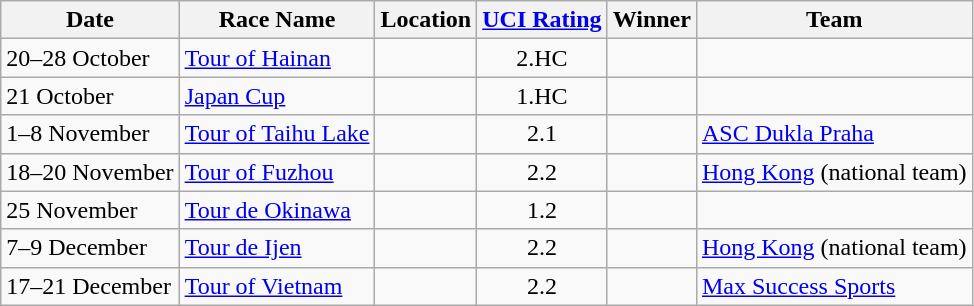<table class="wikitable sortable">
<tr>
<th>Date</th>
<th>Race Name</th>
<th>Location</th>
<th><a href='#'>UCI Rating</a></th>
<th>Winner</th>
<th>Team</th>
</tr>
<tr>
<td>20–28 October</td>
<td><a href='#'>Tour of Hainan</a></td>
<td></td>
<td align=center>2.HC</td>
<td></td>
<td></td>
</tr>
<tr>
<td>21 October</td>
<td><a href='#'>Japan Cup</a></td>
<td></td>
<td align=center>1.HC</td>
<td></td>
<td></td>
</tr>
<tr>
<td>1–8 November</td>
<td><a href='#'>Tour of Taihu Lake</a></td>
<td></td>
<td align=center>2.1</td>
<td></td>
<td><a href='#'>ASC Dukla Praha</a></td>
</tr>
<tr>
<td>18–20 November</td>
<td><a href='#'>Tour of Fuzhou</a></td>
<td></td>
<td align=center>2.2</td>
<td></td>
<td><a href='#'>Hong Kong</a> (national team)</td>
</tr>
<tr>
<td>25 November</td>
<td><a href='#'>Tour de Okinawa</a></td>
<td></td>
<td align=center>1.2</td>
<td></td>
<td></td>
</tr>
<tr>
<td>7–9 December</td>
<td><a href='#'>Tour de Ijen</a></td>
<td></td>
<td align=center>2.2</td>
<td></td>
<td><a href='#'>Hong Kong</a> (national team)</td>
</tr>
<tr>
<td>17–21 December</td>
<td><a href='#'>Tour of Vietnam</a></td>
<td></td>
<td align=center>2.2</td>
<td></td>
<td><a href='#'>Max Success Sports</a></td>
</tr>
</table>
